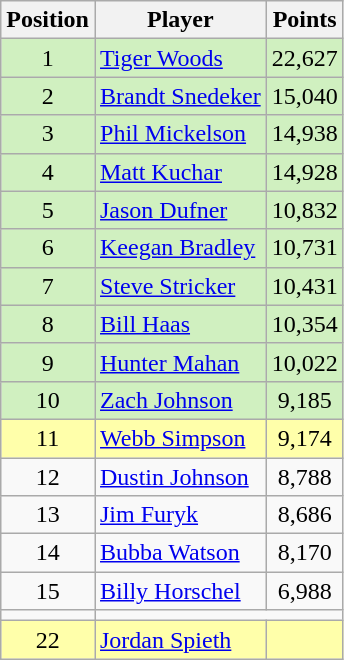<table class=wikitable style="text-align:center">
<tr>
<th>Position</th>
<th>Player</th>
<th>Points</th>
</tr>
<tr style="background:#d0f0c0;">
<td>1</td>
<td align=left><a href='#'>Tiger Woods</a></td>
<td>22,627</td>
</tr>
<tr style="background:#d0f0c0;">
<td>2</td>
<td align=left><a href='#'>Brandt Snedeker</a></td>
<td>15,040</td>
</tr>
<tr style="background:#d0f0c0;">
<td>3</td>
<td align=left><a href='#'>Phil Mickelson</a></td>
<td>14,938</td>
</tr>
<tr style="background:#d0f0c0;">
<td>4</td>
<td align=left><a href='#'>Matt Kuchar</a></td>
<td>14,928</td>
</tr>
<tr style="background:#d0f0c0;">
<td>5</td>
<td align=left><a href='#'>Jason Dufner</a></td>
<td>10,832</td>
</tr>
<tr style="background:#d0f0c0;">
<td>6</td>
<td align=left><a href='#'>Keegan Bradley</a></td>
<td>10,731</td>
</tr>
<tr style="background:#d0f0c0;">
<td>7</td>
<td align=left><a href='#'>Steve Stricker</a></td>
<td>10,431</td>
</tr>
<tr style="background:#d0f0c0;">
<td>8</td>
<td align=left><a href='#'>Bill Haas</a></td>
<td>10,354</td>
</tr>
<tr style="background:#d0f0c0;">
<td>9</td>
<td align=left><a href='#'>Hunter Mahan</a></td>
<td>10,022</td>
</tr>
<tr style="background:#d0f0c0;">
<td>10</td>
<td align=left><a href='#'>Zach Johnson</a></td>
<td>9,185</td>
</tr>
<tr style="background:#ffa;">
<td>11</td>
<td align=left><a href='#'>Webb Simpson</a></td>
<td>9,174</td>
</tr>
<tr>
<td>12</td>
<td align=left><a href='#'>Dustin Johnson</a></td>
<td>8,788</td>
</tr>
<tr>
<td>13</td>
<td align=left><a href='#'>Jim Furyk</a></td>
<td>8,686</td>
</tr>
<tr>
<td>14</td>
<td align=left><a href='#'>Bubba Watson</a></td>
<td>8,170</td>
</tr>
<tr>
<td>15</td>
<td align=left><a href='#'>Billy Horschel</a></td>
<td>6,988</td>
</tr>
<tr>
<td></td>
</tr>
<tr style="background:#ffa;">
<td>22</td>
<td align=left><a href='#'>Jordan Spieth</a></td>
<td></td>
</tr>
</table>
